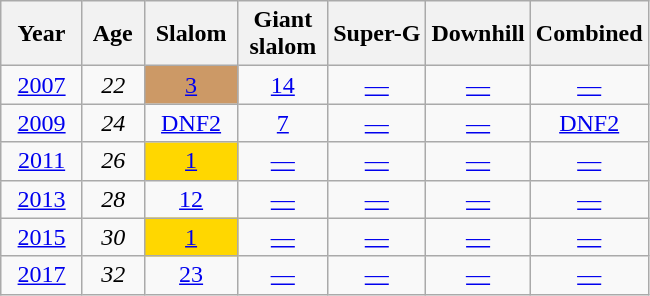<table class=wikitable style="text-align:center">
<tr>
<th>  Year  </th>
<th> Age </th>
<th> Slalom </th>
<th> Giant <br> slalom </th>
<th>Super-G</th>
<th>Downhill</th>
<th>Combined</th>
</tr>
<tr>
<td><a href='#'>2007</a></td>
<td><em>22</em></td>
<td style="background:#c96;"><a href='#'>3</a></td>
<td><a href='#'>14</a></td>
<td><a href='#'>—</a></td>
<td><a href='#'>—</a></td>
<td><a href='#'>—</a></td>
</tr>
<tr>
<td><a href='#'>2009</a></td>
<td><em>24</em></td>
<td><a href='#'>DNF2</a></td>
<td><a href='#'>7</a></td>
<td><a href='#'>—</a></td>
<td><a href='#'>—</a></td>
<td><a href='#'>DNF2</a></td>
</tr>
<tr>
<td><a href='#'>2011</a></td>
<td><em>26</em></td>
<td style="background:gold;"><a href='#'>1</a></td>
<td><a href='#'>—</a></td>
<td><a href='#'>—</a></td>
<td><a href='#'>—</a></td>
<td><a href='#'>—</a></td>
</tr>
<tr>
<td><a href='#'>2013</a></td>
<td><em>28</em></td>
<td><a href='#'>12</a></td>
<td><a href='#'>—</a></td>
<td><a href='#'>—</a></td>
<td><a href='#'>—</a></td>
<td><a href='#'>—</a></td>
</tr>
<tr>
<td><a href='#'>2015</a></td>
<td><em>30</em></td>
<td style="background:gold;"><a href='#'>1</a></td>
<td><a href='#'>—</a></td>
<td><a href='#'>—</a></td>
<td><a href='#'>—</a></td>
<td><a href='#'>—</a></td>
</tr>
<tr>
<td><a href='#'>2017</a></td>
<td><em>32</em></td>
<td><a href='#'>23</a></td>
<td><a href='#'>—</a></td>
<td><a href='#'>—</a></td>
<td><a href='#'>—</a></td>
<td><a href='#'>—</a></td>
</tr>
</table>
